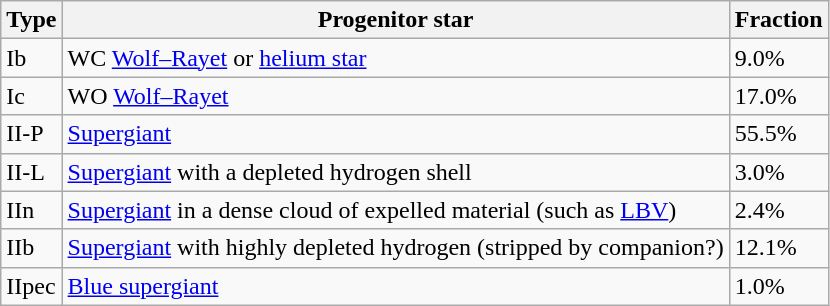<table class="wikitable">
<tr>
<th>Type</th>
<th>Progenitor star</th>
<th>Fraction</th>
</tr>
<tr>
<td>Ib</td>
<td>WC <a href='#'>Wolf–Rayet</a> or <a href='#'>helium star</a></td>
<td>9.0%</td>
</tr>
<tr>
<td>Ic</td>
<td>WO <a href='#'>Wolf–Rayet</a></td>
<td>17.0%</td>
</tr>
<tr>
<td>II-P</td>
<td><a href='#'>Supergiant</a></td>
<td>55.5%</td>
</tr>
<tr>
<td>II-L</td>
<td><a href='#'>Supergiant</a> with a depleted hydrogen shell</td>
<td>3.0%</td>
</tr>
<tr>
<td>IIn</td>
<td><a href='#'>Supergiant</a> in a dense cloud of expelled material (such as <a href='#'>LBV</a>)</td>
<td>2.4%</td>
</tr>
<tr>
<td>IIb</td>
<td><a href='#'>Supergiant</a> with highly depleted hydrogen (stripped by companion?)</td>
<td>12.1%</td>
</tr>
<tr>
<td>IIpec</td>
<td><a href='#'>Blue supergiant</a></td>
<td>1.0%</td>
</tr>
</table>
